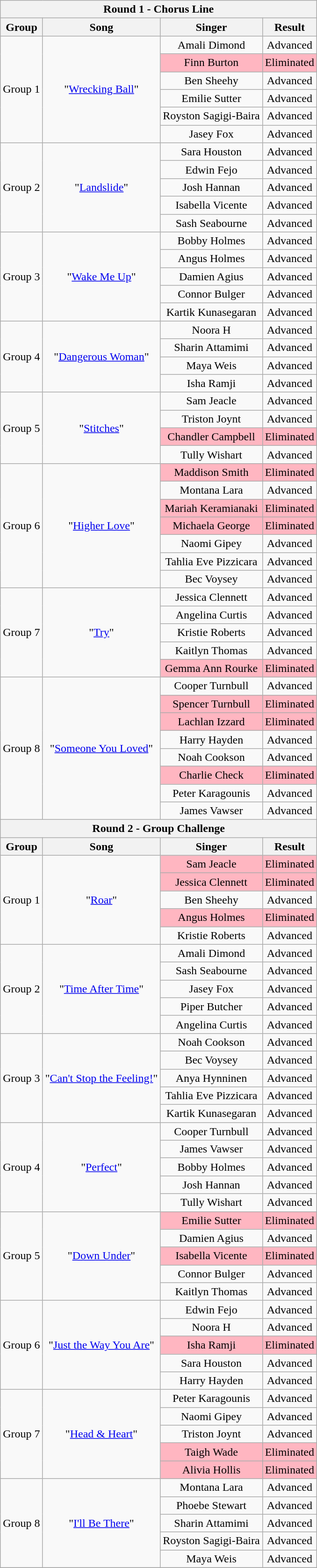<table class="wikitable plainrowheaders" style="text-align:center;">
<tr>
<th colspan=4>Round 1 - Chorus Line</th>
</tr>
<tr>
<th scope="col">Group</th>
<th scope="col">Song</th>
<th scope="col">Singer</th>
<th scope="col">Result</th>
</tr>
<tr>
<td rowspan="6">Group 1</td>
<td rowspan="6">"<a href='#'>Wrecking Ball</a>"</td>
<td>Amali Dimond</td>
<td>Advanced</td>
</tr>
<tr>
<td style="background-color:lightpink">Finn Burton</td>
<td style="background-color:lightpink">Eliminated</td>
</tr>
<tr>
<td>Ben Sheehy</td>
<td>Advanced</td>
</tr>
<tr>
<td>Emilie Sutter</td>
<td>Advanced</td>
</tr>
<tr>
<td>Royston Sagigi-Baira</td>
<td>Advanced</td>
</tr>
<tr>
<td>Jasey Fox</td>
<td>Advanced</td>
</tr>
<tr>
<td rowspan="5">Group 2</td>
<td rowspan="5">"<a href='#'>Landslide</a>"</td>
<td>Sara Houston</td>
<td>Advanced</td>
</tr>
<tr>
<td>Edwin Fejo</td>
<td>Advanced</td>
</tr>
<tr>
<td>Josh Hannan</td>
<td>Advanced</td>
</tr>
<tr>
<td>Isabella Vicente</td>
<td>Advanced</td>
</tr>
<tr>
<td>Sash Seabourne</td>
<td>Advanced</td>
</tr>
<tr>
<td rowspan="5">Group 3</td>
<td rowspan="5">"<a href='#'>Wake Me Up</a>"</td>
<td>Bobby Holmes</td>
<td>Advanced</td>
</tr>
<tr>
<td>Angus Holmes</td>
<td>Advanced</td>
</tr>
<tr>
<td>Damien Agius</td>
<td>Advanced</td>
</tr>
<tr>
<td>Connor Bulger</td>
<td>Advanced</td>
</tr>
<tr>
<td>Kartik Kunasegaran</td>
<td>Advanced</td>
</tr>
<tr>
<td rowspan="4">Group 4</td>
<td rowspan="4">"<a href='#'>Dangerous Woman</a>"</td>
<td>Noora H</td>
<td>Advanced</td>
</tr>
<tr>
<td>Sharin Attamimi</td>
<td>Advanced</td>
</tr>
<tr>
<td>Maya Weis</td>
<td>Advanced</td>
</tr>
<tr>
<td>Isha Ramji</td>
<td>Advanced</td>
</tr>
<tr>
<td rowspan="4">Group 5</td>
<td rowspan="4">"<a href='#'>Stitches</a>"</td>
<td>Sam Jeacle</td>
<td>Advanced</td>
</tr>
<tr>
<td>Triston Joynt</td>
<td>Advanced</td>
</tr>
<tr>
<td style="background-color:lightpink">Chandler Campbell</td>
<td style="background-color:lightpink">Eliminated</td>
</tr>
<tr>
<td>Tully Wishart</td>
<td>Advanced</td>
</tr>
<tr>
<td rowspan="7">Group 6</td>
<td rowspan="7">"<a href='#'>Higher Love</a>"</td>
<td style="background-color:lightpink">Maddison Smith</td>
<td style="background-color:lightpink">Eliminated</td>
</tr>
<tr>
<td>Montana Lara</td>
<td>Advanced</td>
</tr>
<tr>
<td style="background-color:lightpink">Mariah Keramianaki</td>
<td style="background-color:lightpink">Eliminated</td>
</tr>
<tr>
<td style="background-color:lightpink">Michaela George</td>
<td style="background-color:lightpink">Eliminated</td>
</tr>
<tr>
<td>Naomi Gipey</td>
<td>Advanced</td>
</tr>
<tr>
<td>Tahlia Eve Pizzicara</td>
<td>Advanced</td>
</tr>
<tr>
<td>Bec Voysey</td>
<td>Advanced</td>
</tr>
<tr>
<td rowspan="5">Group 7</td>
<td rowspan="5">"<a href='#'>Try</a>"</td>
<td>Jessica Clennett</td>
<td>Advanced</td>
</tr>
<tr>
<td>Angelina Curtis</td>
<td>Advanced</td>
</tr>
<tr>
<td>Kristie Roberts</td>
<td>Advanced</td>
</tr>
<tr>
<td>Kaitlyn Thomas</td>
<td>Advanced</td>
</tr>
<tr>
<td style="background-color:lightpink">Gemma Ann Rourke</td>
<td style="background-color:lightpink">Eliminated</td>
</tr>
<tr>
<td rowspan="8">Group 8</td>
<td rowspan="8">"<a href='#'>Someone You Loved</a>"</td>
<td>Cooper Turnbull</td>
<td>Advanced</td>
</tr>
<tr>
<td style="background-color:lightpink">Spencer Turnbull</td>
<td style="background-color:lightpink">Eliminated</td>
</tr>
<tr>
<td style="background-color:lightpink">Lachlan Izzard</td>
<td style="background-color:lightpink">Eliminated</td>
</tr>
<tr>
<td>Harry Hayden</td>
<td>Advanced</td>
</tr>
<tr>
<td>Noah Cookson</td>
<td>Advanced</td>
</tr>
<tr>
<td style="background-color:lightpink">Charlie Check</td>
<td style="background-color:lightpink">Eliminated</td>
</tr>
<tr>
<td>Peter Karagounis</td>
<td>Advanced</td>
</tr>
<tr>
<td>James Vawser</td>
<td>Advanced</td>
</tr>
<tr>
<th colspan=4>Round 2 - Group Challenge</th>
</tr>
<tr>
<th scope="col">Group</th>
<th scope="col">Song</th>
<th scope="col">Singer</th>
<th scope="col">Result</th>
</tr>
<tr>
<td rowspan="5">Group 1 <br></td>
<td rowspan="5">"<a href='#'>Roar</a>"</td>
<td style="background-color:lightpink">Sam Jeacle</td>
<td style="background-color:lightpink">Eliminated</td>
</tr>
<tr>
<td style="background-color:lightpink">Jessica Clennett</td>
<td style="background-color:lightpink">Eliminated</td>
</tr>
<tr>
<td>Ben Sheehy</td>
<td>Advanced</td>
</tr>
<tr>
<td style="background-color:lightpink">Angus Holmes</td>
<td style="background-color:lightpink">Eliminated</td>
</tr>
<tr>
<td>Kristie Roberts</td>
<td>Advanced</td>
</tr>
<tr>
<td rowspan="5">Group 2 <br></td>
<td rowspan="5">"<a href='#'>Time After Time</a>"</td>
<td>Amali Dimond</td>
<td>Advanced</td>
</tr>
<tr>
<td>Sash Seabourne</td>
<td>Advanced</td>
</tr>
<tr>
<td>Jasey Fox</td>
<td>Advanced</td>
</tr>
<tr>
<td>Piper Butcher</td>
<td>Advanced</td>
</tr>
<tr>
<td>Angelina Curtis</td>
<td>Advanced</td>
</tr>
<tr>
<td rowspan="5">Group 3 <br></td>
<td rowspan="5">"<a href='#'>Can't Stop the Feeling!</a>"</td>
<td>Noah Cookson</td>
<td>Advanced</td>
</tr>
<tr>
<td>Bec Voysey</td>
<td>Advanced</td>
</tr>
<tr>
<td>Anya Hynninen</td>
<td>Advanced</td>
</tr>
<tr>
<td>Tahlia Eve Pizzicara</td>
<td>Advanced</td>
</tr>
<tr>
<td>Kartik Kunasegaran</td>
<td>Advanced</td>
</tr>
<tr>
<td rowspan="5">Group 4 <br></td>
<td rowspan="5">"<a href='#'>Perfect</a>"</td>
<td>Cooper Turnbull</td>
<td>Advanced</td>
</tr>
<tr>
<td>James Vawser</td>
<td>Advanced</td>
</tr>
<tr>
<td>Bobby Holmes</td>
<td>Advanced</td>
</tr>
<tr>
<td>Josh Hannan</td>
<td>Advanced</td>
</tr>
<tr>
<td>Tully Wishart</td>
<td>Advanced</td>
</tr>
<tr>
<td rowspan="5">Group 5 <br></td>
<td rowspan="5">"<a href='#'>Down Under</a>"</td>
<td style="background-color:lightpink">Emilie Sutter</td>
<td style="background-color:lightpink">Eliminated</td>
</tr>
<tr>
<td>Damien Agius</td>
<td>Advanced</td>
</tr>
<tr>
<td style="background-color:lightpink">Isabella Vicente</td>
<td style="background-color:lightpink">Eliminated</td>
</tr>
<tr>
<td>Connor Bulger</td>
<td>Advanced</td>
</tr>
<tr>
<td>Kaitlyn Thomas</td>
<td>Advanced</td>
</tr>
<tr>
<td rowspan="5">Group 6 <br></td>
<td rowspan="5">"<a href='#'>Just the Way You Are</a>"</td>
<td>Edwin Fejo</td>
<td>Advanced</td>
</tr>
<tr>
<td>Noora H</td>
<td>Advanced</td>
</tr>
<tr>
<td style="background-color:lightpink">Isha Ramji</td>
<td style="background-color:lightpink">Eliminated</td>
</tr>
<tr>
<td>Sara Houston</td>
<td>Advanced</td>
</tr>
<tr>
<td>Harry Hayden</td>
<td>Advanced</td>
</tr>
<tr>
<td rowspan="5">Group 7 <br></td>
<td rowspan="5">"<a href='#'>Head & Heart</a>"</td>
<td>Peter Karagounis</td>
<td>Advanced</td>
</tr>
<tr>
<td>Naomi Gipey</td>
<td>Advanced</td>
</tr>
<tr>
<td>Triston Joynt</td>
<td>Advanced</td>
</tr>
<tr>
<td style="background-color:lightpink">Taigh Wade</td>
<td style="background-color:lightpink">Eliminated</td>
</tr>
<tr>
<td style="background-color:lightpink">Alivia Hollis</td>
<td style="background-color:lightpink">Eliminated</td>
</tr>
<tr>
<td rowspan="5">Group 8</td>
<td rowspan="5">"<a href='#'>I'll Be There</a>"</td>
<td>Montana Lara</td>
<td>Advanced</td>
</tr>
<tr>
<td>Phoebe Stewart</td>
<td>Advanced</td>
</tr>
<tr>
<td>Sharin Attamimi</td>
<td>Advanced</td>
</tr>
<tr>
<td>Royston Sagigi-Baira</td>
<td>Advanced</td>
</tr>
<tr>
<td>Maya Weis</td>
<td>Advanced</td>
</tr>
<tr>
</tr>
</table>
